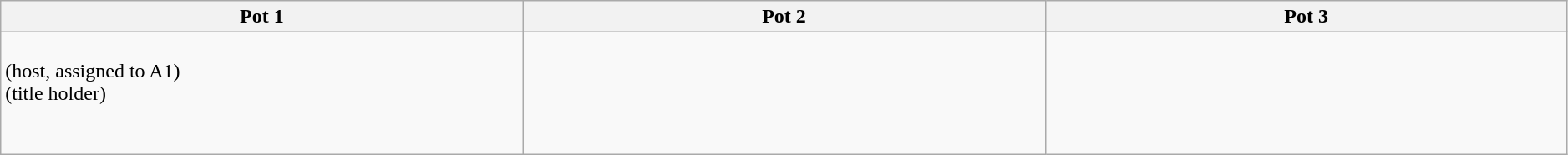<table class="wikitable" width=99%>
<tr>
<th width=33%><strong>Pot 1</strong></th>
<th width=33%><strong>Pot 2</strong></th>
<th width=33%><strong>Pot 3</strong></th>
</tr>
<tr>
<td><br> (host, assigned to A1) <br>
 (title holder) <br> 
 <br>
 <br></td>
<td><br> <br>
 <br> 
 <br>
 <br></td>
<td><br> <br>
 <br> 
 <br>
 <br></td>
</tr>
</table>
